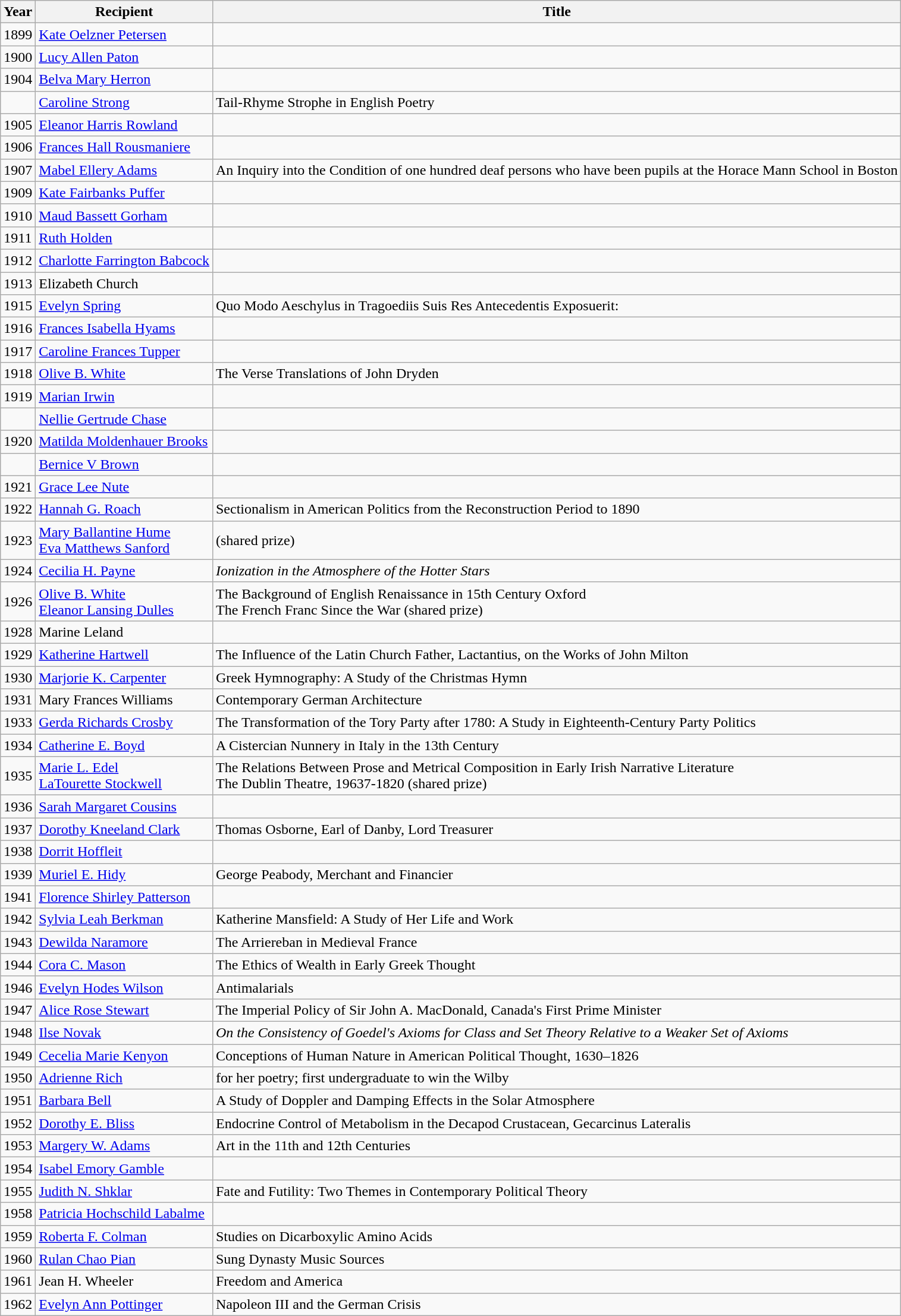<table class="wikitable">
<tr>
<th>Year</th>
<th>Recipient</th>
<th>Title</th>
</tr>
<tr>
<td>1899</td>
<td><a href='#'>Kate Oelzner Petersen</a></td>
<td></td>
</tr>
<tr>
<td>1900</td>
<td><a href='#'>Lucy Allen Paton</a></td>
<td></td>
</tr>
<tr>
<td>1904</td>
<td><a href='#'>Belva Mary Herron</a></td>
<td></td>
</tr>
<tr>
<td></td>
<td><a href='#'>Caroline Strong</a></td>
<td>Tail-Rhyme Strophe in English Poetry</td>
</tr>
<tr>
<td>1905</td>
<td><a href='#'>Eleanor Harris Rowland</a></td>
<td></td>
</tr>
<tr>
<td>1906</td>
<td><a href='#'>Frances Hall Rousmaniere</a></td>
<td></td>
</tr>
<tr>
<td>1907</td>
<td><a href='#'>Mabel Ellery Adams</a></td>
<td>An Inquiry into the Condition of one hundred deaf persons who have been pupils at the Horace Mann School in Boston</td>
</tr>
<tr>
<td>1909</td>
<td><a href='#'>Kate Fairbanks Puffer</a></td>
<td></td>
</tr>
<tr>
<td>1910</td>
<td><a href='#'>Maud Bassett Gorham</a></td>
<td></td>
</tr>
<tr>
<td>1911</td>
<td><a href='#'>Ruth Holden</a></td>
<td></td>
</tr>
<tr>
<td>1912</td>
<td><a href='#'>Charlotte Farrington Babcock</a></td>
<td></td>
</tr>
<tr>
<td>1913</td>
<td>Elizabeth Church</td>
<td></td>
</tr>
<tr>
<td>1915</td>
<td><a href='#'>Evelyn Spring</a></td>
<td>Quo Modo Aeschylus in Tragoediis Suis Res Antecedentis Exposuerit: </td>
</tr>
<tr>
<td>1916</td>
<td><a href='#'>Frances Isabella Hyams</a></td>
<td></td>
</tr>
<tr>
<td>1917</td>
<td><a href='#'>Caroline Frances Tupper</a></td>
<td></td>
</tr>
<tr>
<td>1918</td>
<td><a href='#'>Olive B. White</a></td>
<td>The Verse Translations of John Dryden</td>
</tr>
<tr>
<td>1919</td>
<td><a href='#'>Marian Irwin</a></td>
<td></td>
</tr>
<tr>
<td></td>
<td><a href='#'>Nellie Gertrude Chase</a></td>
<td></td>
</tr>
<tr>
<td>1920</td>
<td><a href='#'>Matilda Moldenhauer Brooks</a></td>
<td></td>
</tr>
<tr>
<td></td>
<td><a href='#'>Bernice V Brown</a></td>
<td></td>
</tr>
<tr>
<td>1921</td>
<td><a href='#'>Grace Lee Nute</a></td>
<td></td>
</tr>
<tr>
<td>1922</td>
<td><a href='#'>Hannah G. Roach</a></td>
<td>Sectionalism in American Politics from the Reconstruction Period to 1890</td>
</tr>
<tr>
<td>1923</td>
<td><a href='#'>Mary Ballantine Hume</a><br><a href='#'>Eva Matthews Sanford</a></td>
<td>(shared prize)</td>
</tr>
<tr>
<td>1924</td>
<td><a href='#'>Cecilia H. Payne</a></td>
<td><em>Ionization in the Atmosphere of the Hotter Stars</em></td>
</tr>
<tr>
<td>1926</td>
<td><a href='#'>Olive B. White</a><br><a href='#'>Eleanor Lansing Dulles</a></td>
<td>The Background of English Renaissance in 15th Century Oxford<br>The French Franc Since the War (shared prize)</td>
</tr>
<tr>
<td>1928</td>
<td>Marine Leland</td>
<td></td>
</tr>
<tr>
<td>1929</td>
<td><a href='#'>Katherine Hartwell</a></td>
<td>The Influence of the Latin Church Father, Lactantius, on the Works of John Milton</td>
</tr>
<tr>
<td>1930</td>
<td><a href='#'>Marjorie K. Carpenter</a></td>
<td>Greek Hymnography: A Study of the Christmas Hymn</td>
</tr>
<tr>
<td>1931</td>
<td>Mary Frances Williams</td>
<td>Contemporary German Architecture</td>
</tr>
<tr>
<td>1933</td>
<td><a href='#'>Gerda Richards Crosby</a></td>
<td>The Transformation of the Tory Party after 1780: A Study in Eighteenth-Century Party Politics</td>
</tr>
<tr>
<td>1934</td>
<td><a href='#'>Catherine E. Boyd</a></td>
<td>A Cistercian Nunnery in Italy in the 13th Century</td>
</tr>
<tr>
<td>1935</td>
<td><a href='#'>Marie L. Edel</a><br><a href='#'>LaTourette Stockwell</a></td>
<td>The Relations Between Prose and Metrical Composition in Early Irish Narrative Literature<br>The Dublin Theatre, 19637-1820 (shared prize)</td>
</tr>
<tr>
<td>1936</td>
<td><a href='#'>Sarah Margaret Cousins</a></td>
<td></td>
</tr>
<tr>
<td>1937</td>
<td><a href='#'>Dorothy Kneeland Clark</a></td>
<td>Thomas Osborne, Earl of Danby, Lord Treasurer</td>
</tr>
<tr>
<td>1938</td>
<td><a href='#'>Dorrit Hoffleit</a></td>
<td></td>
</tr>
<tr>
<td>1939</td>
<td><a href='#'>Muriel E. Hidy</a></td>
<td>George Peabody, Merchant and Financier</td>
</tr>
<tr>
<td>1941</td>
<td><a href='#'>Florence Shirley Patterson</a></td>
<td></td>
</tr>
<tr>
<td>1942</td>
<td><a href='#'>Sylvia Leah Berkman</a></td>
<td>Katherine Mansfield: A Study of Her Life and Work</td>
</tr>
<tr>
<td>1943</td>
<td><a href='#'>Dewilda Naramore</a></td>
<td>The Arriereban in Medieval France</td>
</tr>
<tr>
<td>1944</td>
<td><a href='#'>Cora C. Mason</a></td>
<td>The Ethics of Wealth in Early Greek Thought</td>
</tr>
<tr>
<td>1946</td>
<td><a href='#'>Evelyn Hodes Wilson</a></td>
<td>Antimalarials</td>
</tr>
<tr>
<td>1947</td>
<td><a href='#'>Alice Rose Stewart</a></td>
<td>The Imperial Policy of Sir John A. MacDonald, Canada's First Prime Minister</td>
</tr>
<tr>
<td>1948</td>
<td><a href='#'>Ilse Novak</a></td>
<td><em>On the Consistency of Goedel's Axioms for Class and Set Theory Relative to a Weaker Set of Axioms</em></td>
</tr>
<tr>
<td>1949</td>
<td><a href='#'>Cecelia Marie Kenyon</a></td>
<td>Conceptions of Human Nature in American Political Thought, 1630–1826</td>
</tr>
<tr>
<td>1950</td>
<td><a href='#'>Adrienne Rich</a></td>
<td>for her poetry; first undergraduate to win the Wilby</td>
</tr>
<tr>
<td>1951</td>
<td><a href='#'>Barbara Bell</a></td>
<td>A Study of Doppler and Damping Effects in the Solar Atmosphere</td>
</tr>
<tr>
<td>1952</td>
<td><a href='#'>Dorothy E. Bliss</a></td>
<td>Endocrine Control of Metabolism in the Decapod Crustacean, Gecarcinus Lateralis</td>
</tr>
<tr>
<td>1953</td>
<td><a href='#'>Margery W. Adams</a></td>
<td>Art in the 11th and 12th Centuries</td>
</tr>
<tr>
<td>1954</td>
<td><a href='#'>Isabel Emory Gamble</a></td>
<td></td>
</tr>
<tr>
<td>1955</td>
<td><a href='#'>Judith N. Shklar</a></td>
<td>Fate and Futility: Two Themes in Contemporary Political Theory</td>
</tr>
<tr>
<td>1958</td>
<td><a href='#'>Patricia Hochschild Labalme</a></td>
<td></td>
</tr>
<tr>
<td>1959</td>
<td><a href='#'>Roberta F. Colman</a></td>
<td>Studies on Dicarboxylic Amino Acids</td>
</tr>
<tr>
<td>1960</td>
<td><a href='#'>Rulan Chao Pian</a></td>
<td>Sung Dynasty Music Sources</td>
</tr>
<tr>
<td>1961</td>
<td>Jean H. Wheeler</td>
<td>Freedom and America</td>
</tr>
<tr>
<td>1962</td>
<td><a href='#'>Evelyn Ann Pottinger</a></td>
<td>Napoleon III and the German Crisis</td>
</tr>
</table>
